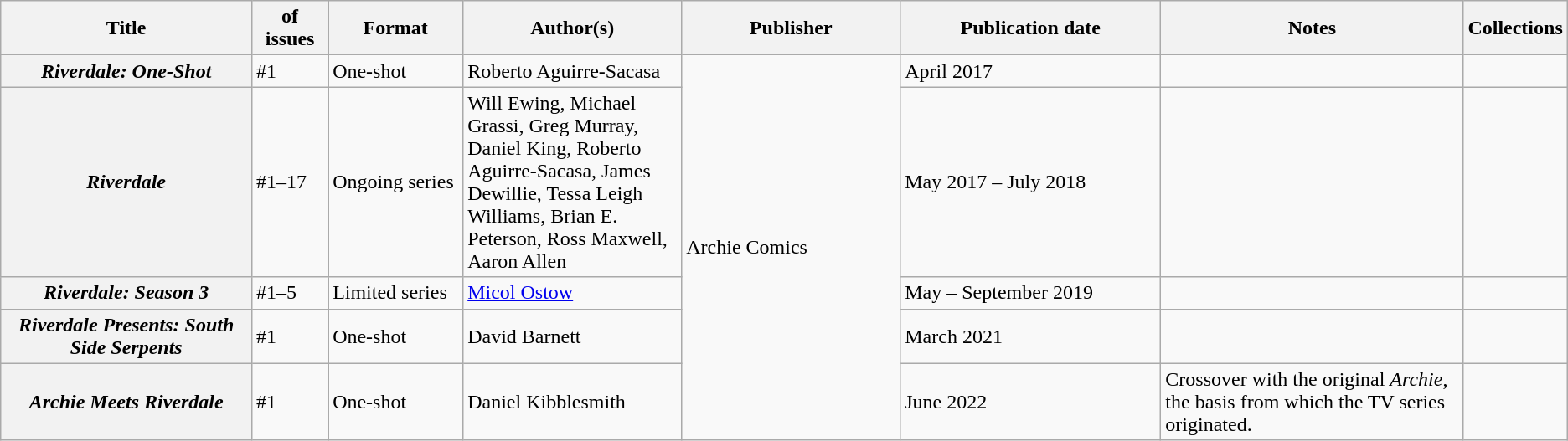<table class="wikitable">
<tr>
<th>Title</th>
<th style="width:40pt"> of issues</th>
<th style="width:75pt">Format</th>
<th style="width:125pt">Author(s)</th>
<th style="width:125pt">Publisher</th>
<th style="width:150pt">Publication date</th>
<th style="width:175pt">Notes</th>
<th>Collections</th>
</tr>
<tr>
<th><em>Riverdale: One-Shot</em></th>
<td>#1</td>
<td>One-shot</td>
<td>Roberto Aguirre-Sacasa</td>
<td rowspan="5">Archie Comics</td>
<td>April 2017</td>
<td></td>
<td></td>
</tr>
<tr>
<th><em>Riverdale</em></th>
<td>#1–17</td>
<td>Ongoing series</td>
<td>Will Ewing, Michael Grassi, Greg Murray, Daniel King, Roberto Aguirre-Sacasa, James Dewillie, Tessa Leigh Williams, Brian E. Peterson, Ross Maxwell, Aaron Allen</td>
<td>May 2017 – July 2018</td>
<td></td>
<td></td>
</tr>
<tr>
<th><em>Riverdale: Season 3</em></th>
<td>#1–5</td>
<td>Limited series</td>
<td><a href='#'>Micol Ostow</a></td>
<td>May – September 2019</td>
<td></td>
<td></td>
</tr>
<tr>
<th><em>Riverdale Presents: South Side Serpents</em></th>
<td>#1</td>
<td>One-shot</td>
<td>David Barnett</td>
<td>March 2021</td>
<td></td>
<td></td>
</tr>
<tr>
<th><em>Archie Meets Riverdale</em></th>
<td>#1</td>
<td>One-shot</td>
<td>Daniel Kibblesmith</td>
<td>June 2022</td>
<td>Crossover with the original <em>Archie</em>, the basis from which the TV series originated.</td>
<td></td>
</tr>
</table>
